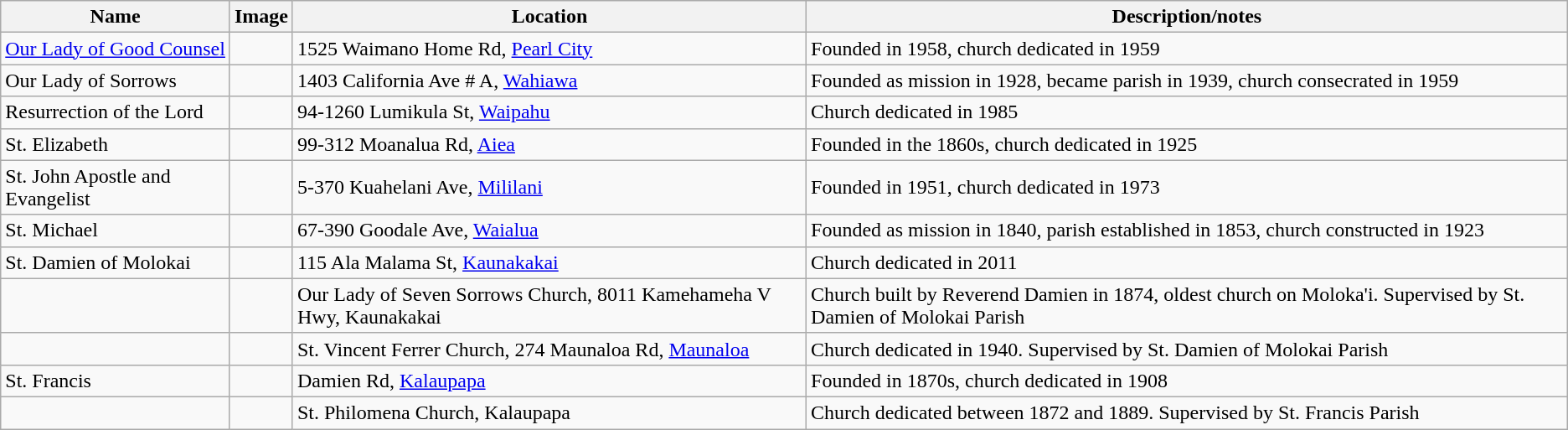<table class="wikitable sortable">
<tr>
<th><strong>Name</strong></th>
<th><strong>Image</strong></th>
<th><strong>Location</strong></th>
<th><strong>Description/notes</strong></th>
</tr>
<tr>
<td><a href='#'>Our Lady of Good Counsel</a></td>
<td></td>
<td>1525 Waimano Home Rd, <a href='#'>Pearl City</a></td>
<td>Founded in 1958, church dedicated in 1959</td>
</tr>
<tr>
<td>Our Lady of Sorrows</td>
<td></td>
<td>1403 California Ave # A, <a href='#'>Wahiawa</a></td>
<td>Founded as mission in 1928, became parish in 1939, church consecrated in 1959</td>
</tr>
<tr>
<td>Resurrection of the Lord</td>
<td></td>
<td>94-1260 Lumikula St, <a href='#'>Waipahu</a></td>
<td>Church dedicated in 1985</td>
</tr>
<tr>
<td>St. Elizabeth</td>
<td></td>
<td>99-312 Moanalua Rd, <a href='#'>Aiea</a></td>
<td>Founded in the 1860s, church dedicated in 1925</td>
</tr>
<tr>
<td>St. John Apostle and Evangelist</td>
<td></td>
<td>5-370 Kuahelani Ave, <a href='#'>Mililani</a></td>
<td>Founded in 1951, church dedicated in 1973</td>
</tr>
<tr>
<td>St. Michael</td>
<td></td>
<td>67-390 Goodale Ave, <a href='#'>Waialua</a></td>
<td>Founded as mission in 1840, parish established in 1853, church constructed in 1923</td>
</tr>
<tr>
<td>St. Damien of Molokai</td>
<td></td>
<td>115 Ala Malama St, <a href='#'>Kaunakakai</a></td>
<td>Church dedicated in 2011</td>
</tr>
<tr>
<td></td>
<td></td>
<td>Our Lady of Seven Sorrows Church, 8011 Kamehameha V Hwy, Kaunakakai</td>
<td>Church built by Reverend Damien in 1874, oldest church on Moloka'i. Supervised by St. Damien of Molokai Parish</td>
</tr>
<tr>
<td></td>
<td></td>
<td>St. Vincent Ferrer Church, 274 Maunaloa Rd, <a href='#'>Maunaloa</a></td>
<td>Church dedicated in 1940. Supervised by St. Damien of Molokai Parish</td>
</tr>
<tr>
<td>St. Francis</td>
<td></td>
<td>Damien Rd, <a href='#'>Kalaupapa</a></td>
<td>Founded in 1870s, church dedicated in 1908</td>
</tr>
<tr>
<td></td>
<td></td>
<td>St. Philomena Church, Kalaupapa</td>
<td>Church dedicated between 1872 and 1889. Supervised by St. Francis Parish </td>
</tr>
</table>
